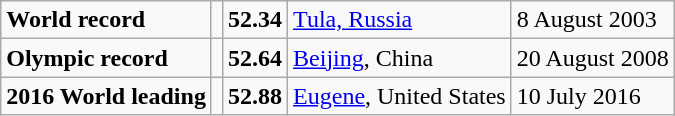<table class="wikitable">
<tr>
<td><strong>World record</strong></td>
<td></td>
<td><strong>52.34</strong></td>
<td><a href='#'>Tula, Russia</a></td>
<td>8 August 2003</td>
</tr>
<tr>
<td><strong>Olympic record</strong></td>
<td></td>
<td><strong>52.64</strong></td>
<td><a href='#'>Beijing</a>, China</td>
<td>20 August 2008</td>
</tr>
<tr>
<td><strong>2016 World leading</strong></td>
<td></td>
<td><strong>52.88</strong></td>
<td><a href='#'>Eugene</a>, United States</td>
<td>10 July 2016</td>
</tr>
</table>
